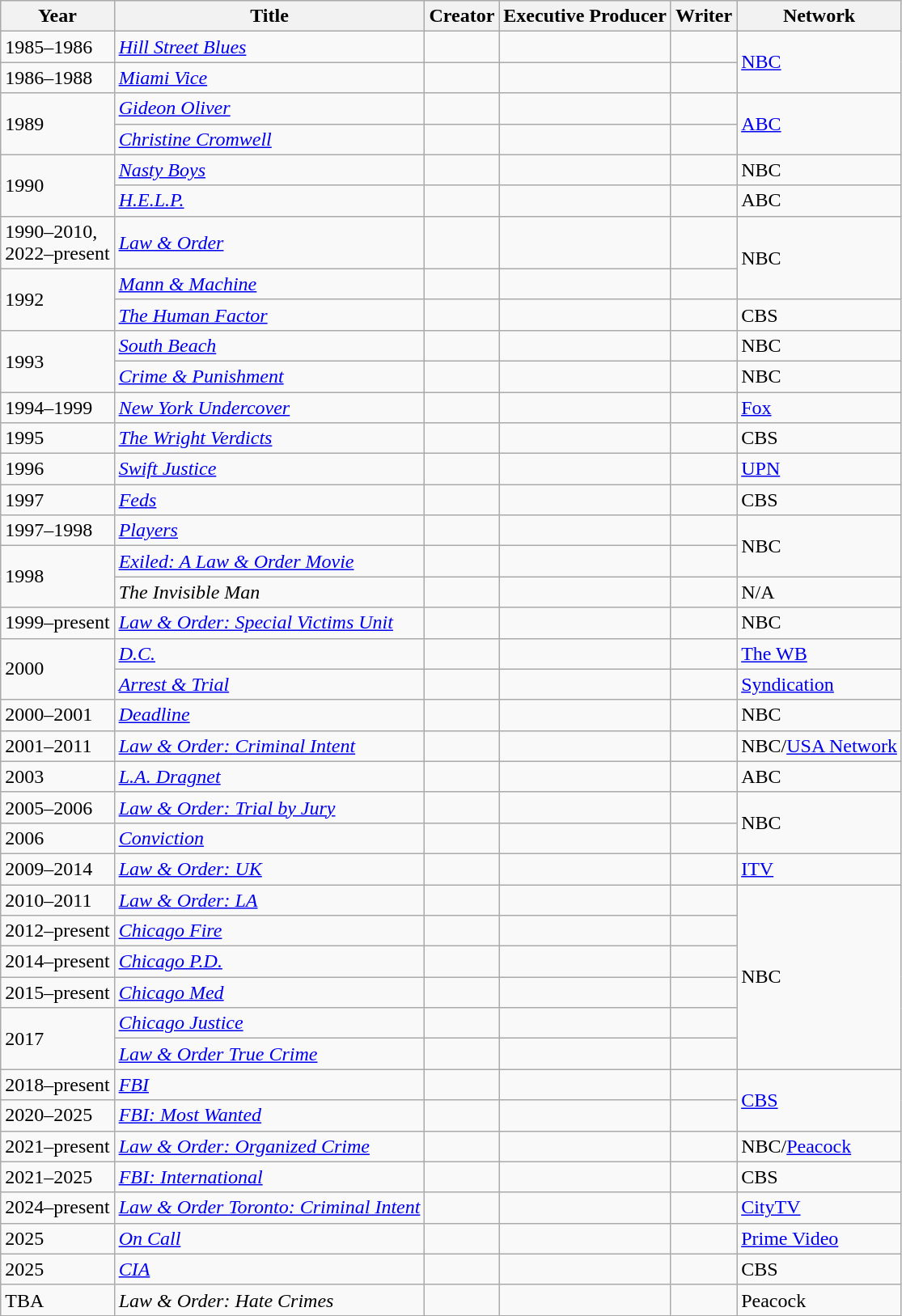<table class="wikitable">
<tr>
<th>Year</th>
<th>Title</th>
<th>Creator</th>
<th>Executive Producer</th>
<th>Writer</th>
<th>Network</th>
</tr>
<tr>
<td>1985–1986</td>
<td><em><a href='#'>Hill Street Blues</a></em></td>
<td></td>
<td></td>
<td></td>
<td rowspan="2"><a href='#'>NBC</a></td>
</tr>
<tr>
<td>1986–1988</td>
<td><em><a href='#'>Miami Vice</a></em></td>
<td></td>
<td></td>
<td></td>
</tr>
<tr>
<td rowspan="2">1989</td>
<td><em><a href='#'>Gideon Oliver</a></em></td>
<td></td>
<td></td>
<td></td>
<td rowspan="2"><a href='#'>ABC</a></td>
</tr>
<tr>
<td><em><a href='#'>Christine Cromwell</a></em></td>
<td></td>
<td></td>
<td></td>
</tr>
<tr>
<td rowspan="2">1990</td>
<td><em><a href='#'>Nasty Boys</a></em></td>
<td></td>
<td></td>
<td></td>
<td>NBC</td>
</tr>
<tr>
<td><em><a href='#'>H.E.L.P.</a></em></td>
<td></td>
<td></td>
<td></td>
<td>ABC</td>
</tr>
<tr>
<td>1990–2010,<br>2022–present</td>
<td><em><a href='#'>Law & Order</a></em></td>
<td></td>
<td></td>
<td></td>
<td rowspan="2">NBC</td>
</tr>
<tr>
<td rowspan="2">1992</td>
<td><em><a href='#'>Mann & Machine</a></em></td>
<td></td>
<td></td>
<td></td>
</tr>
<tr>
<td><em><a href='#'>The Human Factor</a></em></td>
<td></td>
<td></td>
<td></td>
<td>CBS</td>
</tr>
<tr>
<td rowspan="2">1993</td>
<td><em><a href='#'>South Beach</a></em></td>
<td></td>
<td></td>
<td></td>
<td>NBC</td>
</tr>
<tr>
<td><em><a href='#'>Crime & Punishment</a></em></td>
<td></td>
<td></td>
<td></td>
<td>NBC</td>
</tr>
<tr>
<td>1994–1999</td>
<td><em><a href='#'>New York Undercover</a></em></td>
<td></td>
<td></td>
<td></td>
<td><a href='#'>Fox</a></td>
</tr>
<tr>
<td>1995</td>
<td><em><a href='#'>The Wright Verdicts</a></em></td>
<td></td>
<td></td>
<td></td>
<td>CBS</td>
</tr>
<tr>
<td>1996</td>
<td><em><a href='#'>Swift Justice</a></em></td>
<td></td>
<td></td>
<td></td>
<td><a href='#'>UPN</a></td>
</tr>
<tr>
<td>1997</td>
<td><em><a href='#'>Feds</a></em></td>
<td></td>
<td></td>
<td></td>
<td>CBS</td>
</tr>
<tr>
<td>1997–1998</td>
<td><em><a href='#'>Players</a></em></td>
<td></td>
<td></td>
<td></td>
<td rowspan="2">NBC</td>
</tr>
<tr>
<td rowspan="2">1998</td>
<td><em><a href='#'>Exiled: A Law & Order Movie</a></em></td>
<td></td>
<td></td>
<td></td>
</tr>
<tr>
<td><em>The Invisible Man</em></td>
<td></td>
<td></td>
<td></td>
<td>N/A</td>
</tr>
<tr>
<td>1999–present</td>
<td><em><a href='#'>Law & Order: Special Victims Unit</a></em></td>
<td></td>
<td></td>
<td></td>
<td>NBC</td>
</tr>
<tr>
<td rowspan="2">2000</td>
<td><em><a href='#'>D.C.</a></em></td>
<td></td>
<td></td>
<td></td>
<td><a href='#'>The WB</a></td>
</tr>
<tr>
<td><em><a href='#'>Arrest & Trial</a></em></td>
<td></td>
<td></td>
<td></td>
<td><a href='#'>Syndication</a></td>
</tr>
<tr>
<td>2000–2001</td>
<td><em><a href='#'>Deadline</a></em></td>
<td></td>
<td></td>
<td></td>
<td>NBC</td>
</tr>
<tr>
<td>2001–2011</td>
<td><em><a href='#'>Law & Order: Criminal Intent</a></em></td>
<td></td>
<td></td>
<td></td>
<td>NBC/<a href='#'>USA Network</a></td>
</tr>
<tr>
<td>2003</td>
<td><em><a href='#'>L.A. Dragnet</a></em></td>
<td></td>
<td></td>
<td></td>
<td>ABC</td>
</tr>
<tr>
<td>2005–2006</td>
<td><em><a href='#'>Law & Order: Trial by Jury</a></em></td>
<td></td>
<td></td>
<td></td>
<td rowspan="2">NBC</td>
</tr>
<tr>
<td>2006</td>
<td><em><a href='#'>Conviction</a></em></td>
<td></td>
<td></td>
<td></td>
</tr>
<tr>
<td>2009–2014</td>
<td><em><a href='#'>Law & Order: UK</a></em></td>
<td></td>
<td></td>
<td></td>
<td><a href='#'>ITV</a></td>
</tr>
<tr>
<td>2010–2011</td>
<td><em><a href='#'>Law & Order: LA</a></em></td>
<td></td>
<td></td>
<td></td>
<td rowspan="6">NBC</td>
</tr>
<tr>
<td>2012–present</td>
<td><em><a href='#'>Chicago Fire</a></em></td>
<td></td>
<td></td>
<td></td>
</tr>
<tr>
<td>2014–present</td>
<td><em><a href='#'>Chicago P.D.</a></em></td>
<td></td>
<td></td>
<td></td>
</tr>
<tr>
<td>2015–present</td>
<td><em><a href='#'>Chicago Med</a></em></td>
<td></td>
<td></td>
<td></td>
</tr>
<tr>
<td rowspan="2">2017</td>
<td><em><a href='#'>Chicago Justice</a></em></td>
<td></td>
<td></td>
<td></td>
</tr>
<tr>
<td><em><a href='#'>Law & Order True Crime</a></em></td>
<td></td>
<td></td>
<td></td>
</tr>
<tr>
<td>2018–present</td>
<td><em><a href='#'>FBI</a></em></td>
<td></td>
<td></td>
<td></td>
<td rowspan="2"><a href='#'>CBS</a></td>
</tr>
<tr>
<td>2020–2025</td>
<td><em><a href='#'>FBI: Most Wanted</a></em></td>
<td></td>
<td></td>
<td></td>
</tr>
<tr>
<td>2021–present</td>
<td><em><a href='#'>Law & Order: Organized Crime</a></em></td>
<td></td>
<td></td>
<td></td>
<td>NBC/<a href='#'>Peacock</a></td>
</tr>
<tr>
<td>2021–2025</td>
<td><em><a href='#'>FBI: International</a></em></td>
<td></td>
<td></td>
<td></td>
<td>CBS</td>
</tr>
<tr>
<td>2024–present</td>
<td><em><a href='#'>Law & Order Toronto: Criminal Intent</a></em></td>
<td></td>
<td></td>
<td></td>
<td><a href='#'>CityTV</a></td>
</tr>
<tr>
<td>2025</td>
<td><em><a href='#'>On Call</a></em></td>
<td></td>
<td></td>
<td></td>
<td><a href='#'>Prime Video</a></td>
</tr>
<tr>
<td>2025</td>
<td><em><a href='#'>CIA</a></em></td>
<td></td>
<td></td>
<td></td>
<td>CBS</td>
</tr>
<tr>
<td>TBA</td>
<td><em>Law & Order: Hate Crimes</em></td>
<td></td>
<td></td>
<td></td>
<td>Peacock</td>
</tr>
</table>
